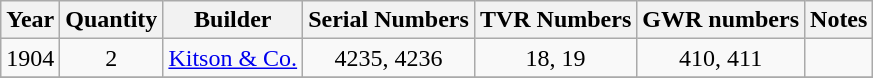<table class=wikitable style=text-align:center>
<tr>
<th>Year</th>
<th>Quantity</th>
<th>Builder</th>
<th>Serial Numbers</th>
<th>TVR Numbers</th>
<th>GWR numbers</th>
<th>Notes</th>
</tr>
<tr>
<td>1904</td>
<td>2</td>
<td><a href='#'>Kitson & Co.</a></td>
<td>4235, 4236</td>
<td>18, 19</td>
<td>410, 411</td>
<td></td>
</tr>
<tr>
</tr>
</table>
